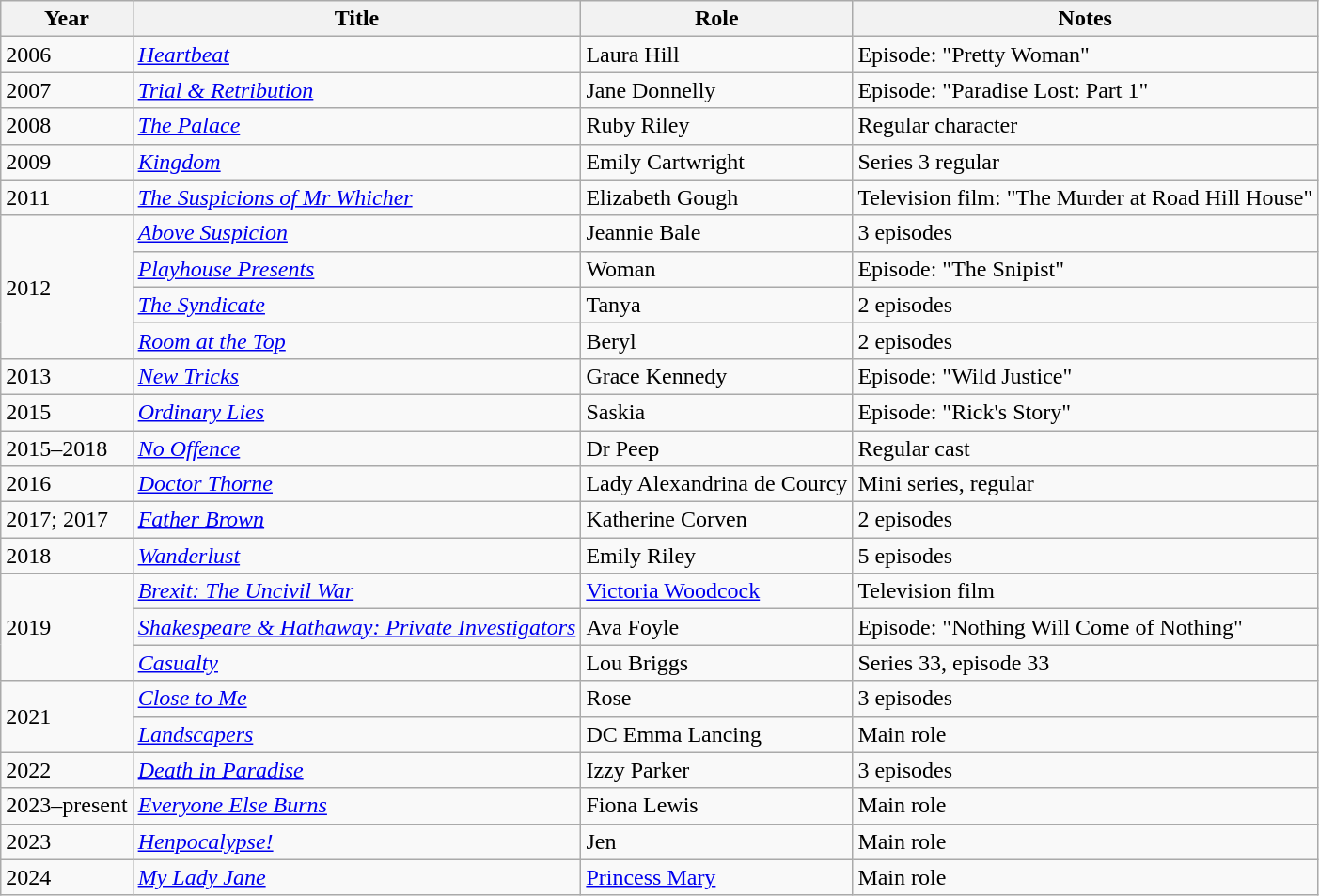<table class="wikitable">
<tr>
<th>Year</th>
<th>Title</th>
<th>Role</th>
<th>Notes</th>
</tr>
<tr>
<td>2006</td>
<td><em><a href='#'>Heartbeat</a></em></td>
<td>Laura Hill</td>
<td>Episode: "Pretty Woman"</td>
</tr>
<tr>
<td>2007</td>
<td><em><a href='#'>Trial & Retribution</a></em></td>
<td>Jane Donnelly</td>
<td>Episode: "Paradise Lost: Part 1"</td>
</tr>
<tr>
<td>2008</td>
<td><em><a href='#'>The Palace</a></em></td>
<td>Ruby Riley</td>
<td>Regular character</td>
</tr>
<tr>
<td>2009</td>
<td><em><a href='#'>Kingdom</a></em></td>
<td>Emily Cartwright</td>
<td>Series 3 regular</td>
</tr>
<tr>
<td>2011</td>
<td><em><a href='#'>The Suspicions of Mr Whicher</a></em></td>
<td>Elizabeth Gough</td>
<td>Television film: "The Murder at Road Hill House"</td>
</tr>
<tr>
<td rowspan="4">2012</td>
<td><em><a href='#'>Above Suspicion</a></em></td>
<td>Jeannie Bale</td>
<td>3 episodes</td>
</tr>
<tr>
<td><em><a href='#'>Playhouse Presents</a></em></td>
<td>Woman</td>
<td>Episode: "The Snipist"</td>
</tr>
<tr>
<td><em><a href='#'>The Syndicate</a></em></td>
<td>Tanya</td>
<td>2 episodes</td>
</tr>
<tr>
<td><em><a href='#'>Room at the Top</a></em></td>
<td>Beryl</td>
<td>2 episodes</td>
</tr>
<tr>
<td>2013</td>
<td><em><a href='#'>New Tricks</a></em></td>
<td>Grace Kennedy</td>
<td>Episode: "Wild Justice"</td>
</tr>
<tr>
<td>2015</td>
<td><em><a href='#'>Ordinary Lies</a></em></td>
<td>Saskia</td>
<td>Episode: "Rick's Story"</td>
</tr>
<tr>
<td>2015–2018</td>
<td><em><a href='#'>No Offence</a></em></td>
<td>Dr Peep</td>
<td>Regular cast</td>
</tr>
<tr>
<td>2016</td>
<td><em><a href='#'>Doctor Thorne</a></em></td>
<td>Lady Alexandrina de Courcy</td>
<td>Mini series, regular</td>
</tr>
<tr>
<td>2017; 2017</td>
<td><em><a href='#'>Father Brown</a></em></td>
<td>Katherine Corven</td>
<td>2 episodes</td>
</tr>
<tr>
<td>2018</td>
<td><em><a href='#'>Wanderlust</a></em></td>
<td>Emily Riley</td>
<td>5 episodes</td>
</tr>
<tr>
<td rowspan="3">2019</td>
<td><em><a href='#'>Brexit: The Uncivil War</a></em></td>
<td><a href='#'>Victoria Woodcock</a></td>
<td>Television film</td>
</tr>
<tr>
<td><em><a href='#'>Shakespeare & Hathaway: Private Investigators</a></em></td>
<td>Ava Foyle</td>
<td>Episode: "Nothing Will Come of Nothing"</td>
</tr>
<tr>
<td><em><a href='#'>Casualty</a></em></td>
<td>Lou Briggs</td>
<td>Series 33, episode 33</td>
</tr>
<tr>
<td rowspan="2">2021</td>
<td><a href='#'><em>Close to Me</em></a></td>
<td>Rose</td>
<td>3 episodes</td>
</tr>
<tr>
<td><em><a href='#'>Landscapers</a></em></td>
<td>DC Emma Lancing</td>
<td>Main role</td>
</tr>
<tr>
<td>2022</td>
<td><em><a href='#'>Death in Paradise</a></em></td>
<td>Izzy Parker</td>
<td>3 episodes</td>
</tr>
<tr>
<td>2023–present</td>
<td><em><a href='#'>Everyone Else Burns</a></em></td>
<td>Fiona Lewis</td>
<td>Main role</td>
</tr>
<tr>
<td>2023</td>
<td><em><a href='#'>Henpocalypse!</a></em></td>
<td>Jen</td>
<td>Main role</td>
</tr>
<tr>
<td>2024</td>
<td><em><a href='#'>My Lady Jane</a></em></td>
<td><a href='#'>Princess Mary</a></td>
<td>Main role</td>
</tr>
</table>
